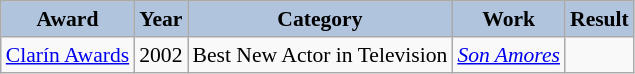<table class="wikitable" style="font-size:90%;">
<tr>
<th style="background:#B0C4DE;">Award</th>
<th style="background:#B0C4DE;">Year</th>
<th style="background:#B0C4DE;">Category</th>
<th style="background:#B0C4DE;">Work</th>
<th style="background:#B0C4DE;">Result</th>
</tr>
<tr>
<td><a href='#'>Clarín Awards</a></td>
<td>2002</td>
<td>Best New Actor in Television</td>
<td><em><a href='#'>Son Amores</a></em></td>
<td></td>
</tr>
</table>
